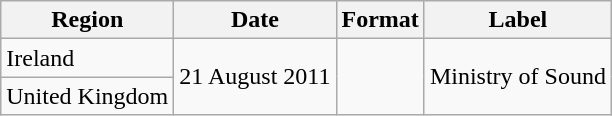<table class="wikitable">
<tr>
<th scope="col">Region</th>
<th scope="col">Date</th>
<th scope="col">Format</th>
<th scope="col">Label</th>
</tr>
<tr>
<td>Ireland</td>
<td rowspan="2">21 August 2011</td>
<td rowspan="2"></td>
<td rowspan="2">Ministry of Sound</td>
</tr>
<tr>
<td>United Kingdom</td>
</tr>
</table>
